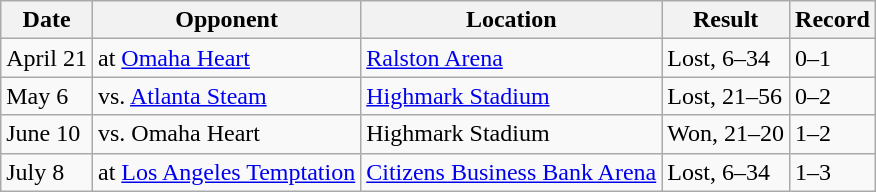<table class="wikitable sortable">
<tr>
<th>Date</th>
<th>Opponent</th>
<th>Location</th>
<th>Result</th>
<th>Record</th>
</tr>
<tr>
<td>April 21</td>
<td>at <a href='#'>Omaha Heart</a></td>
<td><a href='#'>Ralston Arena</a></td>
<td>Lost, 6–34</td>
<td>0–1</td>
</tr>
<tr>
<td>May 6</td>
<td>vs. <a href='#'>Atlanta Steam</a></td>
<td><a href='#'>Highmark Stadium</a></td>
<td>Lost, 21–56</td>
<td>0–2</td>
</tr>
<tr>
<td>June 10</td>
<td>vs. Omaha Heart</td>
<td>Highmark Stadium</td>
<td>Won, 21–20</td>
<td>1–2</td>
</tr>
<tr>
<td>July 8</td>
<td>at <a href='#'>Los Angeles Temptation</a></td>
<td><a href='#'>Citizens Business Bank Arena</a></td>
<td>Lost, 6–34</td>
<td>1–3</td>
</tr>
</table>
